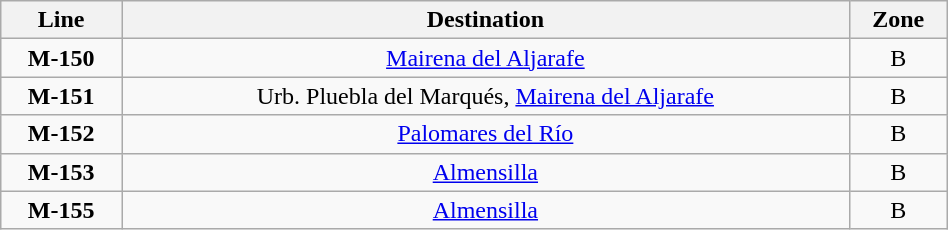<table align=center class="wikitable center;" width="50%">
<tr>
<th>Line</th>
<th>Destination</th>
<th>Zone</th>
</tr>
<tr align=center>
<td><strong><span><span>M-150</span></span></strong></td>
<td><a href='#'>Mairena del Aljarafe</a></td>
<td>B</td>
</tr>
<tr align=center>
<td><strong><span><span>M-151</span></span></strong></td>
<td>Urb. Pluebla del Marqués, <a href='#'>Mairena del Aljarafe</a></td>
<td>B</td>
</tr>
<tr align=center>
<td><strong><span><span>M-152</span></span></strong></td>
<td><a href='#'>Palomares del Río</a></td>
<td>B</td>
</tr>
<tr align=center>
<td><strong><span><span>M-153</span></span></strong></td>
<td><a href='#'>Almensilla</a></td>
<td>B</td>
</tr>
<tr align=center>
<td><strong><span><span>M-155</span></span></strong></td>
<td><a href='#'>Almensilla</a></td>
<td>B</td>
</tr>
</table>
